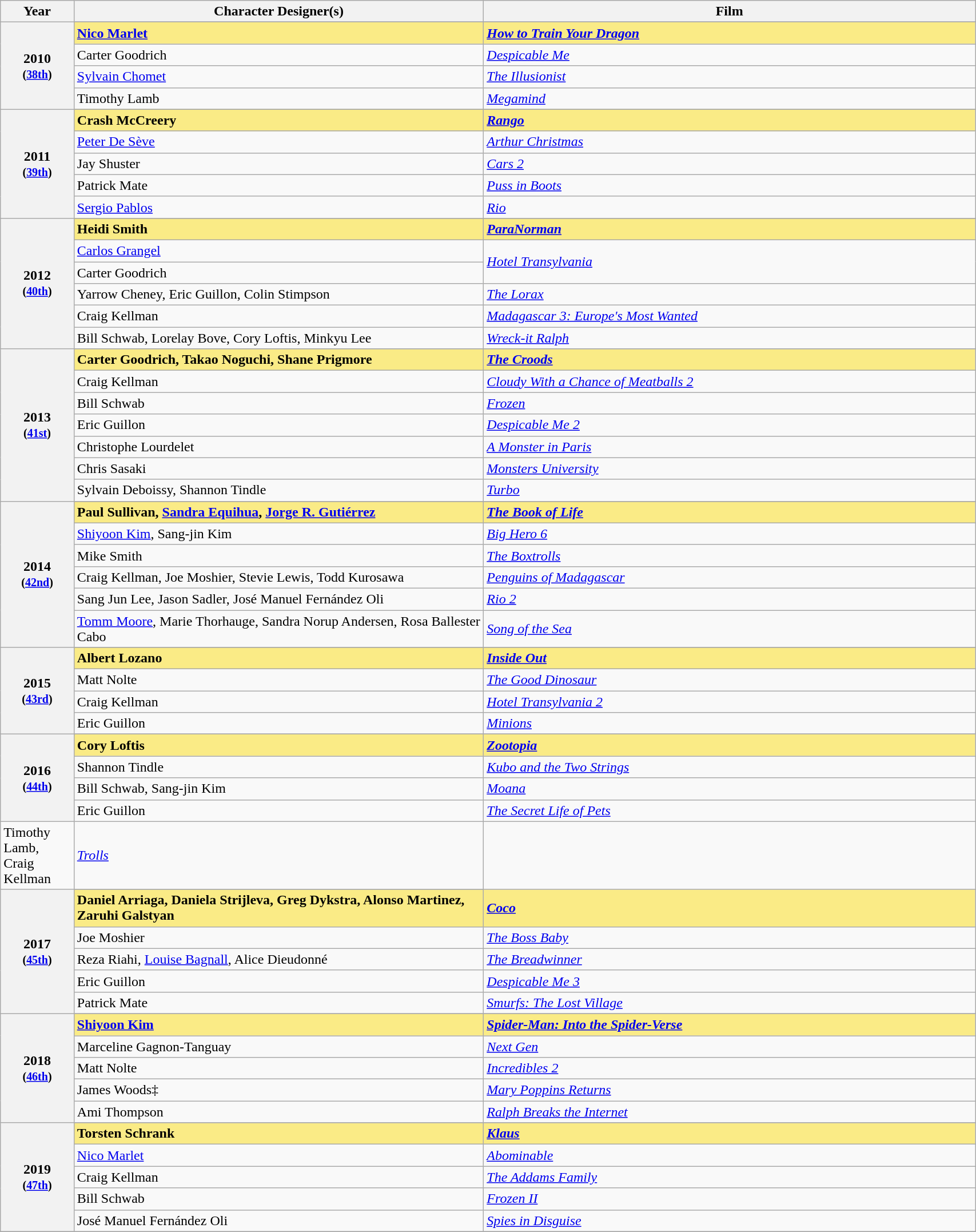<table class="wikitable" style="width:90%;">
<tr>
<th style="width:3%;">Year</th>
<th style="width:25%;">Character Designer(s)</th>
<th style="width:30%;">Film</th>
</tr>
<tr>
<th rowspan="5" style="text-align:center;">2010 <br><small>(<a href='#'>38th</a>)</small><br></th>
</tr>
<tr>
<td style="background:#FAEB86;"><strong><a href='#'>Nico Marlet</a></strong></td>
<td style="background:#FAEB86;"><strong><em><a href='#'>How to Train Your Dragon</a></em></strong></td>
</tr>
<tr>
<td>Carter Goodrich</td>
<td><em><a href='#'>Despicable Me</a></em></td>
</tr>
<tr>
<td><a href='#'>Sylvain Chomet</a></td>
<td><a href='#'><em>The Illusionist</em></a></td>
</tr>
<tr>
<td>Timothy Lamb</td>
<td><em><a href='#'>Megamind</a></em></td>
</tr>
<tr>
<th rowspan="6" style="text-align:center;">2011 <br><small>(<a href='#'>39th</a>)</small><br></th>
</tr>
<tr>
<td style="background:#FAEB86;"><strong>Crash McCreery</strong></td>
<td style="background:#FAEB86;"><strong><em><a href='#'>Rango</a></em></strong></td>
</tr>
<tr>
<td><a href='#'>Peter De Sève</a></td>
<td><em><a href='#'>Arthur Christmas</a></em></td>
</tr>
<tr>
<td>Jay Shuster</td>
<td><em><a href='#'>Cars 2</a></em></td>
</tr>
<tr>
<td>Patrick Mate</td>
<td><a href='#'><em>Puss in Boots</em></a></td>
</tr>
<tr>
<td><a href='#'>Sergio Pablos</a></td>
<td><em><a href='#'>Rio</a></em></td>
</tr>
<tr>
<th rowspan="7" style="text-align:center;">2012 <br><small>(<a href='#'>40th</a>)</small><br></th>
</tr>
<tr>
<td style="background:#FAEB86;"><strong>Heidi Smith</strong></td>
<td style="background:#FAEB86;"><strong><em><a href='#'>ParaNorman</a></em></strong></td>
</tr>
<tr>
<td><a href='#'>Carlos Grangel</a></td>
<td rowspan="2"><em><a href='#'>Hotel Transylvania</a></em></td>
</tr>
<tr>
<td>Carter Goodrich</td>
</tr>
<tr>
<td>Yarrow Cheney, Eric Guillon, Colin Stimpson</td>
<td><a href='#'><em>The Lorax</em></a></td>
</tr>
<tr>
<td>Craig Kellman</td>
<td><em><a href='#'>Madagascar 3: Europe's Most Wanted</a></em></td>
</tr>
<tr>
<td>Bill Schwab, Lorelay Bove, Cory Loftis, Minkyu Lee</td>
<td><a href='#'><em>Wreck-it Ralph</em></a></td>
</tr>
<tr>
<th rowspan="8" style="text-align:center;">2013 <br><small>(<a href='#'>41st</a>)</small><br></th>
</tr>
<tr>
<td style="background:#FAEB86;"><strong>Carter Goodrich, Takao Noguchi, Shane Prigmore</strong></td>
<td style="background:#FAEB86;"><strong><em><a href='#'>The Croods</a></em></strong></td>
</tr>
<tr>
<td>Craig Kellman</td>
<td><em><a href='#'>Cloudy With a Chance of Meatballs 2</a></em></td>
</tr>
<tr>
<td>Bill Schwab</td>
<td><em><a href='#'>Frozen</a></em></td>
</tr>
<tr>
<td>Eric Guillon</td>
<td><em><a href='#'>Despicable Me 2</a></em></td>
</tr>
<tr>
<td>Christophe Lourdelet</td>
<td><em><a href='#'>A Monster in Paris</a></em></td>
</tr>
<tr>
<td>Chris Sasaki</td>
<td><em><a href='#'>Monsters University</a></em></td>
</tr>
<tr>
<td>Sylvain Deboissy, Shannon Tindle</td>
<td><a href='#'><em>Turbo</em></a></td>
</tr>
<tr>
<th rowspan="7" style="text-align:center;">2014 <br><small>(<a href='#'>42nd</a>)</small><br></th>
</tr>
<tr>
<td style="background:#FAEB86;"><strong>Paul Sullivan, <a href='#'>Sandra Equihua</a>, <a href='#'>Jorge R. Gutiérrez</a></strong></td>
<td style="background:#FAEB86;"><strong><em><a href='#'>The Book of Life</a></em></strong></td>
</tr>
<tr>
<td><a href='#'>Shiyoon Kim</a>, Sang-jin Kim</td>
<td><a href='#'><em>Big Hero 6</em></a></td>
</tr>
<tr>
<td>Mike Smith</td>
<td><em><a href='#'>The Boxtrolls</a></em></td>
</tr>
<tr>
<td>Craig Kellman, Joe Moshier, Stevie Lewis, Todd Kurosawa</td>
<td><em><a href='#'>Penguins of Madagascar</a></em></td>
</tr>
<tr>
<td>Sang Jun Lee, Jason Sadler, José Manuel Fernández Oli</td>
<td><em><a href='#'>Rio 2</a></em></td>
</tr>
<tr>
<td><a href='#'>Tomm Moore</a>, Marie Thorhauge, Sandra Norup Andersen, Rosa Ballester Cabo</td>
<td><em><a href='#'>Song of the Sea</a></em></td>
</tr>
<tr>
<th rowspan="5" style="text-align:center;">2015 <br><small>(<a href='#'>43rd</a>)</small><br></th>
</tr>
<tr>
<td style="background:#FAEB86;"><strong>Albert Lozano</strong></td>
<td style="background:#FAEB86;"><strong><em><a href='#'>Inside Out</a></em></strong></td>
</tr>
<tr>
<td>Matt Nolte</td>
<td><em><a href='#'>The Good Dinosaur</a></em></td>
</tr>
<tr>
<td>Craig Kellman</td>
<td><em><a href='#'>Hotel Transylvania 2</a></em></td>
</tr>
<tr>
<td>Eric Guillon</td>
<td><a href='#'><em>Minions</em></a></td>
</tr>
<tr>
<th rowspan="6" style="text-align:center;">2016 <br><small>(<a href='#'>44th</a>)</small><br></th>
</tr>
<tr style="background:#FAEB86;">
</tr>
<tr>
<td style="background:#FAEB86;"><strong>Cory Loftis</strong></td>
<td style="background:#FAEB86;"><strong><em><a href='#'>Zootopia</a></em></strong></td>
</tr>
<tr>
<td>Shannon Tindle</td>
<td><em><a href='#'>Kubo and the Two Strings</a></em></td>
</tr>
<tr>
<td>Bill Schwab, Sang-jin Kim</td>
<td><a href='#'><em>Moana</em></a></td>
</tr>
<tr>
<td>Eric Guillon</td>
<td><em><a href='#'>The Secret Life of Pets</a></em></td>
</tr>
<tr>
<td>Timothy Lamb, Craig Kellman</td>
<td><em><a href='#'>Trolls</a></em></td>
</tr>
<tr>
<th rowspan="6" style="text-align:center;">2017 <br><small>(<a href='#'>45th</a>)</small><br></th>
</tr>
<tr>
<td style="background:#FAEB86;"><strong>Daniel Arriaga, Daniela Strijleva, Greg Dykstra, Alonso Martinez, Zaruhi Galstyan</strong></td>
<td style="background:#FAEB86;"><strong><em><a href='#'>Coco</a></em></strong></td>
</tr>
<tr>
<td>Joe Moshier</td>
<td><em><a href='#'>The Boss Baby</a></em></td>
</tr>
<tr>
<td>Reza Riahi, <a href='#'>Louise Bagnall</a>, Alice Dieudonné</td>
<td><a href='#'><em>The Breadwinner</em></a></td>
</tr>
<tr>
<td>Eric Guillon</td>
<td><em><a href='#'>Despicable Me 3</a></em></td>
</tr>
<tr>
<td>Patrick Mate</td>
<td><em><a href='#'>Smurfs: The Lost Village</a></em></td>
</tr>
<tr>
<th rowspan="6" style="text-align:center;">2018 <br><small>(<a href='#'>46th</a>)</small><br></th>
</tr>
<tr>
<td style="background:#FAEB86;"><strong><a href='#'>Shiyoon Kim</a></strong></td>
<td style="background:#FAEB86;"><strong><em><a href='#'>Spider-Man: Into the Spider-Verse</a></em></strong></td>
</tr>
<tr>
<td>Marceline Gagnon-Tanguay</td>
<td><a href='#'><em>Next Gen</em></a></td>
</tr>
<tr>
<td>Matt Nolte</td>
<td><em><a href='#'>Incredibles 2</a></em></td>
</tr>
<tr>
<td>James Woods‡</td>
<td><em><a href='#'>Mary Poppins Returns</a></em></td>
</tr>
<tr>
<td>Ami Thompson</td>
<td><em><a href='#'>Ralph Breaks the Internet</a></em></td>
</tr>
<tr>
<th rowspan="6" style="text-align:center;">2019 <br><small>(<a href='#'>47th</a>)</small><br></th>
</tr>
<tr>
<td style="background:#FAEB86;"><strong>Torsten Schrank</strong></td>
<td style="background:#FAEB86;"><strong><em><a href='#'>Klaus</a></em></strong></td>
</tr>
<tr>
<td><a href='#'>Nico Marlet</a></td>
<td><a href='#'><em>Abominable</em></a></td>
</tr>
<tr>
<td>Craig Kellman</td>
<td><a href='#'><em>The Addams Family</em></a></td>
</tr>
<tr>
<td>Bill Schwab</td>
<td><em><a href='#'>Frozen II</a></em></td>
</tr>
<tr>
<td>José Manuel Fernández Oli</td>
<td><em><a href='#'>Spies in Disguise</a></em></td>
</tr>
<tr>
</tr>
</table>
